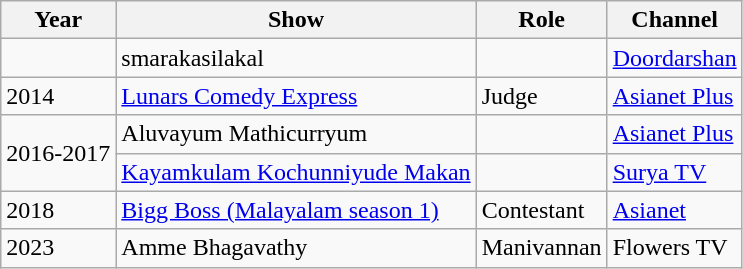<table class=wikitable>
<tr>
<th>Year</th>
<th>Show</th>
<th>Role</th>
<th>Channel</th>
</tr>
<tr>
<td></td>
<td>smarakasilakal</td>
<td></td>
<td><a href='#'>Doordarshan</a></td>
</tr>
<tr>
<td>2014</td>
<td><a href='#'>Lunars Comedy Express</a></td>
<td>Judge</td>
<td><a href='#'>Asianet Plus</a></td>
</tr>
<tr>
<td Rowspan=2>2016-2017</td>
<td>Aluvayum Mathicurryum</td>
<td></td>
<td><a href='#'>Asianet Plus</a></td>
</tr>
<tr>
<td><a href='#'>Kayamkulam Kochunniyude Makan</a></td>
<td></td>
<td><a href='#'>Surya TV</a></td>
</tr>
<tr>
<td>2018</td>
<td><a href='#'>Bigg Boss (Malayalam season 1)</a></td>
<td>Contestant</td>
<td><a href='#'>Asianet</a></td>
</tr>
<tr>
<td>2023</td>
<td>Amme Bhagavathy</td>
<td>Manivannan</td>
<td>Flowers TV</td>
</tr>
</table>
